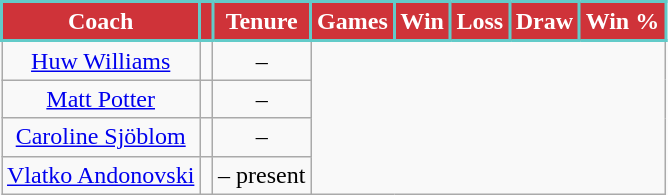<table class="wikitable" style="text-align:center">
<tr>
<th style="background:#CF3339; color:#FFF; border:2px solid #62CBC9;">Coach</th>
<th style="background:#CF3339; color:#FFF; border:2px solid #62CBC9;"></th>
<th style="background:#CF3339; color:#FFF; border:2px solid #62CBC9;">Tenure</th>
<th style="background:#CF3339; color:#FFF; border:2px solid #62CBC9;">Games</th>
<th style="background:#CF3339; color:#FFF; border:2px solid #62CBC9;">Win</th>
<th style="background:#CF3339; color:#FFF; border:2px solid #62CBC9;">Loss</th>
<th style="background:#CF3339; color:#FFF; border:2px solid #62CBC9;">Draw</th>
<th style="background:#CF3339; color:#FFF; border:2px solid #62CBC9;">Win %</th>
</tr>
<tr>
<td><a href='#'>Huw Williams</a></td>
<td></td>
<td> – <br></td>
</tr>
<tr>
<td><a href='#'>Matt Potter</a></td>
<td></td>
<td> – <br> </td>
</tr>
<tr>
<td><a href='#'>Caroline Sjöblom</a></td>
<td></td>
<td> – <br> </td>
</tr>
<tr>
<td><a href='#'>Vlatko Andonovski</a></td>
<td></td>
<td> – present</td>
</tr>
</table>
